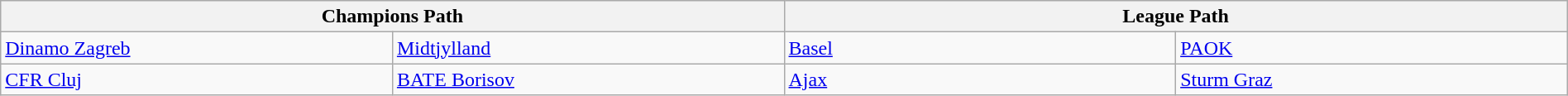<table class="wikitable" style="table-layout:fixed;width:100%;">
<tr>
<th colspan="2">Champions Path</th>
<th colspan="2">League Path</th>
</tr>
<tr>
<td width=25%> <a href='#'>Dinamo Zagreb</a> </td>
<td width=25%> <a href='#'>Midtjylland</a> </td>
<td width=25%> <a href='#'>Basel</a> </td>
<td width=25%> <a href='#'>PAOK</a> </td>
</tr>
<tr>
<td> <a href='#'>CFR Cluj</a> </td>
<td> <a href='#'>BATE Borisov</a> </td>
<td> <a href='#'>Ajax</a> </td>
<td> <a href='#'>Sturm Graz</a> </td>
</tr>
</table>
